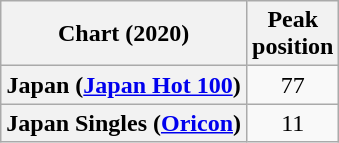<table class="wikitable sortable plainrowheaders" style="text-align:center;">
<tr>
<th scope="col">Chart (2020)</th>
<th scope="col">Peak<br>position</th>
</tr>
<tr>
<th scope="row">Japan (<a href='#'>Japan Hot 100</a>)</th>
<td>77</td>
</tr>
<tr>
<th scope="row">Japan Singles (<a href='#'>Oricon</a>)</th>
<td>11</td>
</tr>
</table>
